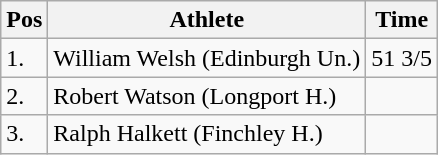<table class="wikitable">
<tr>
<th>Pos</th>
<th>Athlete</th>
<th>Time</th>
</tr>
<tr>
<td>1.</td>
<td>William Welsh (Edinburgh Un.)</td>
<td>51 3/5</td>
</tr>
<tr>
<td>2.</td>
<td>Robert Watson (Longport H.)</td>
<td></td>
</tr>
<tr>
<td>3.</td>
<td>Ralph Halkett (Finchley H.)</td>
<td></td>
</tr>
</table>
